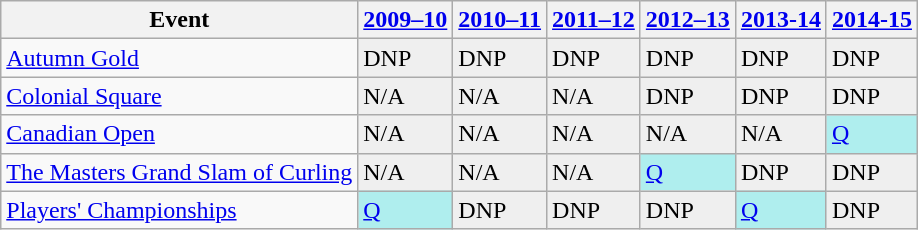<table class="wikitable">
<tr>
<th>Event</th>
<th><a href='#'>2009–10</a></th>
<th><a href='#'>2010–11</a></th>
<th><a href='#'>2011–12</a></th>
<th><a href='#'>2012–13</a></th>
<th><a href='#'>2013-14</a></th>
<th><a href='#'>2014-15</a></th>
</tr>
<tr>
<td><a href='#'>Autumn Gold</a></td>
<td style="background:#EFEFEF;">DNP</td>
<td style="background:#EFEFEF;">DNP</td>
<td style="background:#EFEFEF;">DNP</td>
<td style="background:#EFEFEF;">DNP</td>
<td style="background:#EFEFEF;">DNP</td>
<td style="background:#EFEFEF;">DNP</td>
</tr>
<tr>
<td><a href='#'>Colonial Square</a></td>
<td style="background:#EFEFEF;">N/A</td>
<td style="background:#EFEFEF;">N/A</td>
<td style="background:#EFEFEF;">N/A</td>
<td style="background:#EFEFEF;">DNP</td>
<td style="background:#EFEFEF;">DNP</td>
<td style="background:#EFEFEF;">DNP</td>
</tr>
<tr>
<td><a href='#'>Canadian Open</a></td>
<td style="background:#EFEFEF;">N/A</td>
<td style="background:#EFEFEF;">N/A</td>
<td style="background:#EFEFEF;">N/A</td>
<td style="background:#EFEFEF;">N/A</td>
<td style="background:#EFEFEF;">N/A</td>
<td style="background:#afeeee;"><a href='#'>Q</a></td>
</tr>
<tr>
<td><a href='#'>The Masters Grand Slam of Curling</a></td>
<td style="background:#EFEFEF;">N/A</td>
<td style="background:#EFEFEF;">N/A</td>
<td style="background:#EFEFEF;">N/A</td>
<td style="background:#afeeee;"><a href='#'>Q</a></td>
<td style="background:#EFEFEF;">DNP</td>
<td style="background:#EFEFEF;">DNP</td>
</tr>
<tr>
<td><a href='#'>Players' Championships</a></td>
<td style="background:#afeeee;"><a href='#'>Q</a></td>
<td style="background:#EFEFEF;">DNP</td>
<td style="background:#EFEFEF;">DNP</td>
<td style="background:#EFEFEF;">DNP</td>
<td style="background:#afeeee;"><a href='#'>Q</a></td>
<td style="background:#EFEFEF;">DNP</td>
</tr>
</table>
